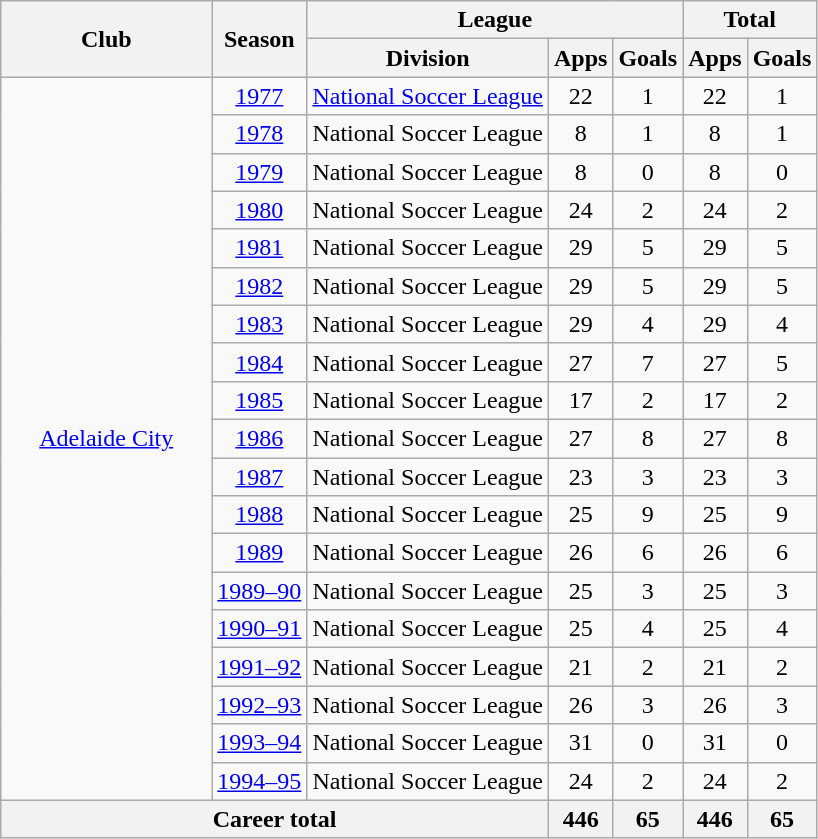<table class="wikitable" style="text-align:center">
<tr>
<th rowspan="2" style="width: 100pt">Club</th>
<th rowspan="2">Season</th>
<th colspan="3">League</th>
<th colspan="2">Total</th>
</tr>
<tr>
<th>Division</th>
<th>Apps</th>
<th>Goals</th>
<th>Apps</th>
<th>Goals</th>
</tr>
<tr>
<td rowspan="19"><a href='#'>Adelaide City</a></td>
<td><a href='#'>1977</a></td>
<td><a href='#'>National Soccer League</a></td>
<td>22</td>
<td>1</td>
<td>22</td>
<td>1</td>
</tr>
<tr>
<td><a href='#'>1978</a></td>
<td>National Soccer League</td>
<td>8</td>
<td>1</td>
<td>8</td>
<td>1</td>
</tr>
<tr>
<td><a href='#'>1979</a></td>
<td>National Soccer League</td>
<td>8</td>
<td>0</td>
<td>8</td>
<td>0</td>
</tr>
<tr>
<td><a href='#'>1980</a></td>
<td>National Soccer League</td>
<td>24</td>
<td>2</td>
<td>24</td>
<td>2</td>
</tr>
<tr>
<td><a href='#'>1981</a></td>
<td>National Soccer League</td>
<td>29</td>
<td>5</td>
<td>29</td>
<td>5</td>
</tr>
<tr>
<td><a href='#'>1982</a></td>
<td>National Soccer League</td>
<td>29</td>
<td>5</td>
<td>29</td>
<td>5</td>
</tr>
<tr>
<td><a href='#'>1983</a></td>
<td>National Soccer League</td>
<td>29</td>
<td>4</td>
<td>29</td>
<td>4</td>
</tr>
<tr>
<td><a href='#'>1984</a></td>
<td>National Soccer League</td>
<td>27</td>
<td>7</td>
<td>27</td>
<td>5</td>
</tr>
<tr>
<td><a href='#'>1985</a></td>
<td>National Soccer League</td>
<td>17</td>
<td>2</td>
<td>17</td>
<td>2</td>
</tr>
<tr>
<td><a href='#'>1986</a></td>
<td>National Soccer League</td>
<td>27</td>
<td>8</td>
<td>27</td>
<td>8</td>
</tr>
<tr>
<td><a href='#'>1987</a></td>
<td>National Soccer League</td>
<td>23</td>
<td>3</td>
<td>23</td>
<td>3</td>
</tr>
<tr>
<td><a href='#'>1988</a></td>
<td>National Soccer League</td>
<td>25</td>
<td>9</td>
<td>25</td>
<td>9</td>
</tr>
<tr>
<td><a href='#'>1989</a></td>
<td>National Soccer League</td>
<td>26</td>
<td>6</td>
<td>26</td>
<td>6</td>
</tr>
<tr>
<td><a href='#'>1989–90</a></td>
<td>National Soccer League</td>
<td>25</td>
<td>3</td>
<td>25</td>
<td>3</td>
</tr>
<tr>
<td><a href='#'>1990–91</a></td>
<td>National Soccer League</td>
<td>25</td>
<td>4</td>
<td>25</td>
<td>4</td>
</tr>
<tr>
<td><a href='#'>1991–92</a></td>
<td>National Soccer League</td>
<td>21</td>
<td>2</td>
<td>21</td>
<td>2</td>
</tr>
<tr>
<td><a href='#'>1992–93</a></td>
<td>National Soccer League</td>
<td>26</td>
<td>3</td>
<td>26</td>
<td>3</td>
</tr>
<tr>
<td><a href='#'>1993–94</a></td>
<td>National Soccer League</td>
<td>31</td>
<td>0</td>
<td>31</td>
<td>0</td>
</tr>
<tr>
<td><a href='#'>1994–95</a></td>
<td>National Soccer League</td>
<td>24</td>
<td>2</td>
<td>24</td>
<td>2</td>
</tr>
<tr>
<th colspan="3">Career total</th>
<th>446</th>
<th>65</th>
<th>446</th>
<th>65</th>
</tr>
</table>
